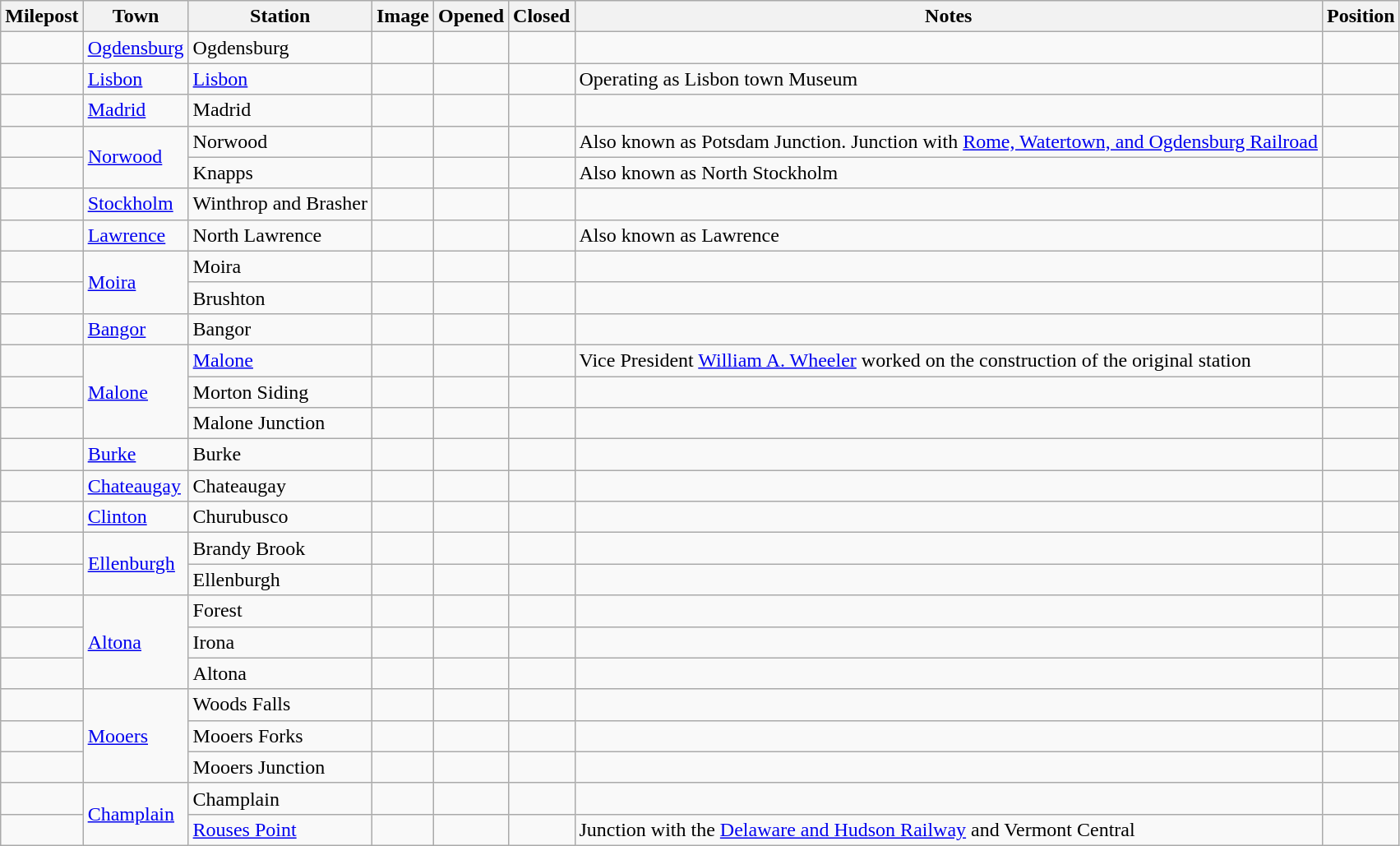<table class="wikitable">
<tr>
<th>Milepost</th>
<th>Town</th>
<th>Station</th>
<th>Image</th>
<th>Opened</th>
<th>Closed</th>
<th>Notes</th>
<th>Position</th>
</tr>
<tr>
<td></td>
<td><a href='#'>Ogdensburg</a></td>
<td>Ogdensburg</td>
<td></td>
<td></td>
<td></td>
<td></td>
<td></td>
</tr>
<tr>
<td></td>
<td><a href='#'>Lisbon</a></td>
<td><a href='#'>Lisbon</a></td>
<td></td>
<td></td>
<td></td>
<td>Operating as Lisbon town Museum</td>
<td></td>
</tr>
<tr>
<td></td>
<td><a href='#'>Madrid</a></td>
<td>Madrid</td>
<td></td>
<td></td>
<td></td>
<td></td>
<td></td>
</tr>
<tr>
<td></td>
<td rowspan="2"><a href='#'>Norwood</a></td>
<td>Norwood</td>
<td></td>
<td></td>
<td></td>
<td>Also known as Potsdam Junction. Junction with <a href='#'>Rome, Watertown, and Ogdensburg Railroad</a></td>
<td></td>
</tr>
<tr>
<td></td>
<td>Knapps</td>
<td></td>
<td></td>
<td></td>
<td>Also known as North Stockholm</td>
<td></td>
</tr>
<tr>
<td></td>
<td><a href='#'>Stockholm</a></td>
<td>Winthrop and Brasher</td>
<td></td>
<td></td>
<td></td>
<td></td>
<td></td>
</tr>
<tr>
<td></td>
<td><a href='#'>Lawrence</a></td>
<td>North Lawrence</td>
<td></td>
<td></td>
<td></td>
<td>Also known as Lawrence</td>
<td></td>
</tr>
<tr>
<td></td>
<td rowspan="2"><a href='#'>Moira</a></td>
<td>Moira</td>
<td></td>
<td></td>
<td></td>
<td></td>
<td></td>
</tr>
<tr>
<td></td>
<td>Brushton</td>
<td></td>
<td></td>
<td></td>
<td></td>
<td></td>
</tr>
<tr>
<td></td>
<td><a href='#'>Bangor</a></td>
<td>Bangor</td>
<td></td>
<td></td>
<td></td>
<td></td>
<td></td>
</tr>
<tr>
<td></td>
<td rowspan="3"><a href='#'>Malone</a></td>
<td><a href='#'>Malone</a></td>
<td></td>
<td></td>
<td></td>
<td>Vice President <a href='#'>William A. Wheeler</a> worked on the construction of the original station</td>
<td></td>
</tr>
<tr>
<td></td>
<td>Morton Siding</td>
<td></td>
<td></td>
<td></td>
<td></td>
<td></td>
</tr>
<tr>
<td></td>
<td>Malone Junction</td>
<td></td>
<td></td>
<td></td>
<td></td>
<td></td>
</tr>
<tr>
<td></td>
<td><a href='#'>Burke</a></td>
<td>Burke</td>
<td></td>
<td></td>
<td></td>
<td></td>
<td></td>
</tr>
<tr>
<td></td>
<td><a href='#'>Chateaugay</a></td>
<td>Chateaugay</td>
<td></td>
<td></td>
<td></td>
<td></td>
<td></td>
</tr>
<tr>
<td></td>
<td><a href='#'>Clinton</a></td>
<td>Churubusco</td>
<td></td>
<td></td>
<td></td>
<td></td>
<td></td>
</tr>
<tr>
<td></td>
<td rowspan="2"><a href='#'>Ellenburgh</a></td>
<td>Brandy Brook</td>
<td></td>
<td></td>
<td></td>
<td></td>
<td></td>
</tr>
<tr>
<td></td>
<td>Ellenburgh</td>
<td></td>
<td></td>
<td></td>
<td></td>
<td></td>
</tr>
<tr>
<td></td>
<td rowspan="3"><a href='#'>Altona</a></td>
<td>Forest</td>
<td></td>
<td></td>
<td></td>
<td></td>
<td></td>
</tr>
<tr>
<td></td>
<td>Irona</td>
<td></td>
<td></td>
<td></td>
<td></td>
<td></td>
</tr>
<tr>
<td></td>
<td>Altona</td>
<td></td>
<td></td>
<td></td>
<td></td>
<td></td>
</tr>
<tr>
<td></td>
<td rowspan="3"><a href='#'>Mooers</a></td>
<td>Woods Falls</td>
<td></td>
<td></td>
<td></td>
<td></td>
<td></td>
</tr>
<tr>
<td></td>
<td>Mooers Forks</td>
<td></td>
<td></td>
<td></td>
<td></td>
<td></td>
</tr>
<tr>
<td></td>
<td>Mooers Junction</td>
<td></td>
<td></td>
<td></td>
<td></td>
<td></td>
</tr>
<tr>
<td></td>
<td rowspan="2"><a href='#'>Champlain</a></td>
<td>Champlain</td>
<td></td>
<td></td>
<td></td>
<td></td>
<td></td>
</tr>
<tr>
<td></td>
<td><a href='#'>Rouses Point</a></td>
<td></td>
<td></td>
<td></td>
<td>Junction with the <a href='#'>Delaware and Hudson Railway</a> and Vermont Central</td>
<td></td>
</tr>
</table>
